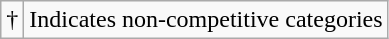<table class="wikitable">
<tr>
<td>†</td>
<td>Indicates non-competitive categories</td>
</tr>
</table>
